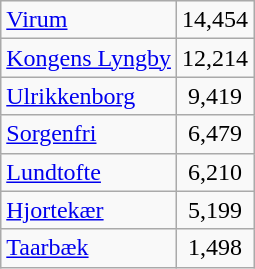<table class="wikitable" style="float:left; margin-right:1em">
<tr>
<td><a href='#'>Virum</a></td>
<td style="text-align:center">14,454</td>
</tr>
<tr>
<td><a href='#'>Kongens Lyngby</a></td>
<td style="text-align:center">12,214</td>
</tr>
<tr>
<td><a href='#'>Ulrikkenborg</a></td>
<td style="text-align:center">9,419</td>
</tr>
<tr>
<td><a href='#'>Sorgenfri</a></td>
<td style="text-align:center">6,479</td>
</tr>
<tr>
<td><a href='#'>Lundtofte</a></td>
<td style="text-align:center">6,210</td>
</tr>
<tr>
<td><a href='#'>Hjortekær</a></td>
<td style="text-align:center">5,199</td>
</tr>
<tr>
<td><a href='#'>Taarbæk</a></td>
<td style="text-align:center">1,498</td>
</tr>
</table>
